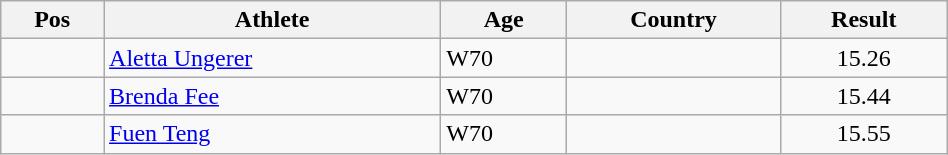<table class="wikitable"  style="text-align:center; width:50%;">
<tr>
<th>Pos</th>
<th>Athlete</th>
<th>Age</th>
<th>Country</th>
<th>Result</th>
</tr>
<tr>
<td align=center></td>
<td align=left><a href='#'>Aletta Ungerer</a></td>
<td align=left>W70</td>
<td align=left></td>
<td>15.26</td>
</tr>
<tr>
<td align=center></td>
<td align=left><a href='#'>Brenda Fee</a></td>
<td align=left>W70</td>
<td align=left></td>
<td>15.44</td>
</tr>
<tr>
<td align=center></td>
<td align=left><a href='#'>Fuen Teng</a></td>
<td align=left>W70</td>
<td align=left></td>
<td>15.55</td>
</tr>
</table>
